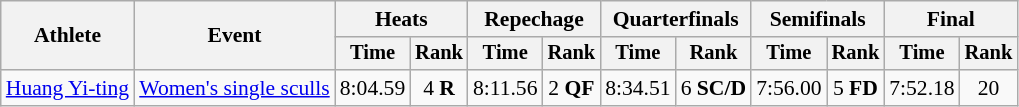<table class="wikitable" style="font-size:90%; text-align:center">
<tr>
<th rowspan="2">Athlete</th>
<th rowspan="2">Event</th>
<th colspan="2">Heats</th>
<th colspan="2">Repechage</th>
<th colspan="2">Quarterfinals</th>
<th colspan="2">Semifinals</th>
<th colspan="2">Final</th>
</tr>
<tr style="font-size:95%">
<th>Time</th>
<th>Rank</th>
<th>Time</th>
<th>Rank</th>
<th>Time</th>
<th>Rank</th>
<th>Time</th>
<th>Rank</th>
<th>Time</th>
<th>Rank</th>
</tr>
<tr>
<td align="left"><a href='#'>Huang Yi-ting</a></td>
<td align="left"><a href='#'>Women's single sculls</a></td>
<td>8:04.59</td>
<td>4 <strong>R</strong></td>
<td>8:11.56</td>
<td>2 <strong>QF</strong></td>
<td>8:34.51</td>
<td>6 <strong>SC/D</strong></td>
<td>7:56.00</td>
<td>5 <strong>FD</strong></td>
<td>7:52.18</td>
<td>20</td>
</tr>
</table>
